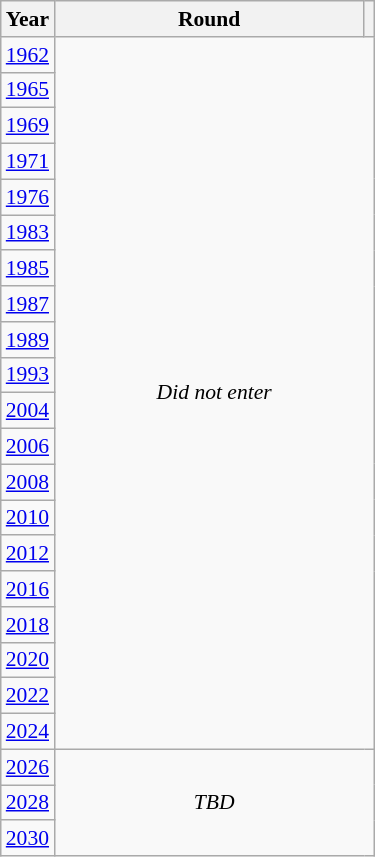<table class="wikitable" style="text-align: center; font-size:90%">
<tr>
<th>Year</th>
<th style="width:200px">Round</th>
<th></th>
</tr>
<tr>
<td><a href='#'>1962</a></td>
<td colspan="2" rowspan="20"><em>Did not enter</em></td>
</tr>
<tr>
<td><a href='#'>1965</a></td>
</tr>
<tr>
<td><a href='#'>1969</a></td>
</tr>
<tr>
<td><a href='#'>1971</a></td>
</tr>
<tr>
<td><a href='#'>1976</a></td>
</tr>
<tr>
<td><a href='#'>1983</a></td>
</tr>
<tr>
<td><a href='#'>1985</a></td>
</tr>
<tr>
<td><a href='#'>1987</a></td>
</tr>
<tr>
<td><a href='#'>1989</a></td>
</tr>
<tr>
<td><a href='#'>1993</a></td>
</tr>
<tr>
<td><a href='#'>2004</a></td>
</tr>
<tr>
<td><a href='#'>2006</a></td>
</tr>
<tr>
<td><a href='#'>2008</a></td>
</tr>
<tr>
<td><a href='#'>2010</a></td>
</tr>
<tr>
<td><a href='#'>2012</a></td>
</tr>
<tr>
<td><a href='#'>2016</a></td>
</tr>
<tr>
<td><a href='#'>2018</a></td>
</tr>
<tr>
<td><a href='#'>2020</a></td>
</tr>
<tr>
<td><a href='#'>2022</a></td>
</tr>
<tr>
<td><a href='#'>2024</a></td>
</tr>
<tr>
<td><a href='#'>2026</a></td>
<td colspan="2" rowspan="3"><em>TBD</em></td>
</tr>
<tr>
<td><a href='#'>2028</a></td>
</tr>
<tr>
<td><a href='#'>2030</a></td>
</tr>
</table>
